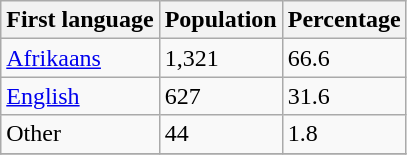<table class="wikitable">
<tr>
<th>First language</th>
<th>Population</th>
<th>Percentage</th>
</tr>
<tr>
<td><a href='#'>Afrikaans</a></td>
<td>1,321</td>
<td>66.6</td>
</tr>
<tr>
<td><a href='#'>English</a></td>
<td>627</td>
<td>31.6</td>
</tr>
<tr>
<td>Other</td>
<td>44</td>
<td>1.8</td>
</tr>
<tr>
</tr>
</table>
